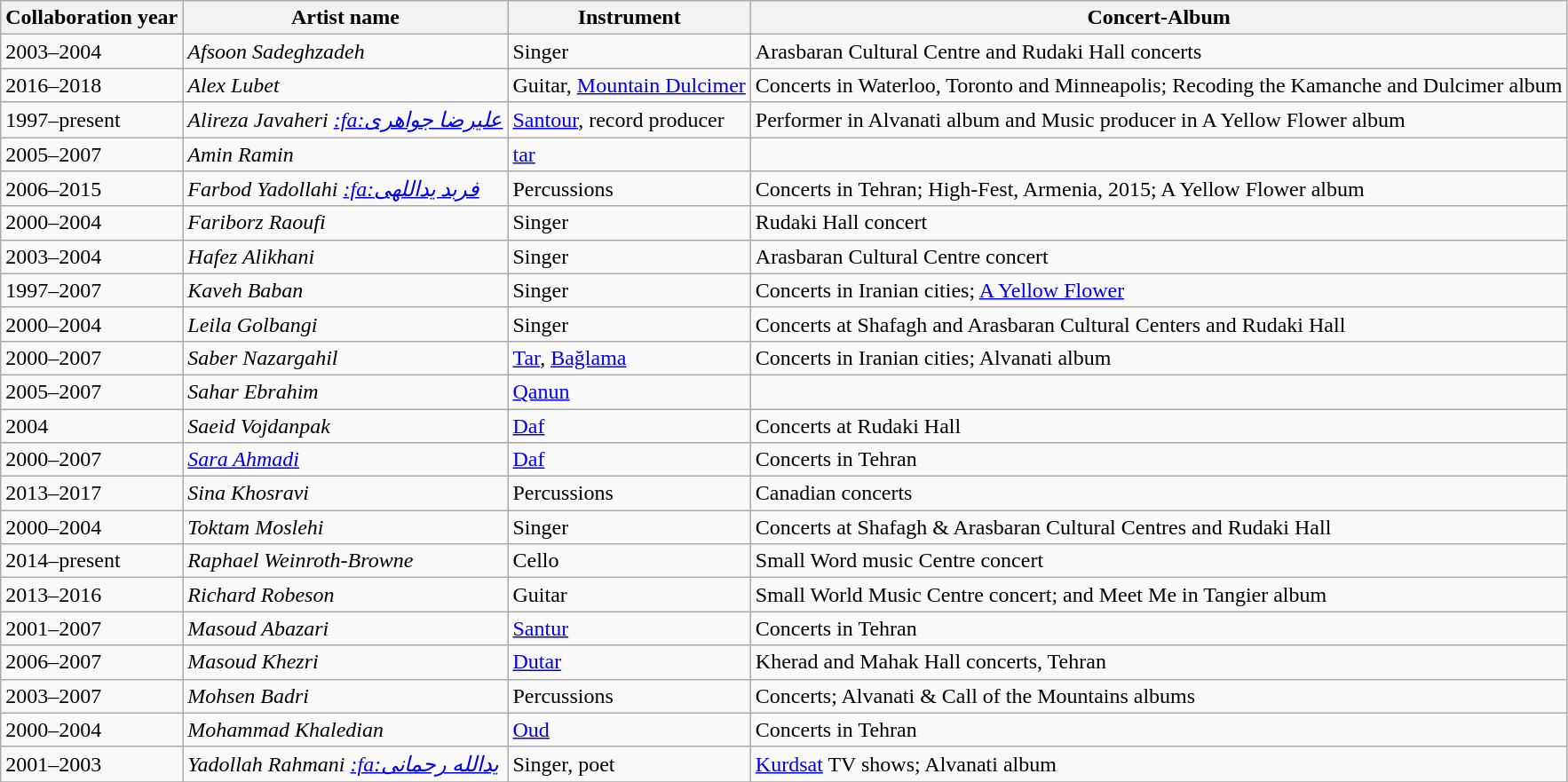<table class="wikitable">
<tr>
<th>Collaboration year</th>
<th>Artist name</th>
<th>Instrument</th>
<th>Concert-Album</th>
</tr>
<tr>
<td>2003–2004</td>
<td><em>Afsoon Sadeghzadeh</em></td>
<td>Singer</td>
<td>Arasbaran Cultural Centre and Rudaki Hall concerts</td>
</tr>
<tr>
<td>2016–2018</td>
<td><em>Alex Lubet</em></td>
<td>Guitar, <a href='#'>Mountain Dulcimer</a></td>
<td>Concerts in Waterloo, Toronto and Minneapolis; Recoding the Kamanche and Dulcimer album</td>
</tr>
<tr>
<td>1997–present</td>
<td><em>Alireza Javaheri <a href='#'>:fa:علیرضا جواهری</a> </em></td>
<td><a href='#'>Santour</a>, record producer</td>
<td>Performer in Alvanati album and Music producer in A Yellow Flower album</td>
</tr>
<tr>
<td>2005–2007</td>
<td><em>Amin Ramin</em></td>
<td><a href='#'>tar</a></td>
<td></td>
</tr>
<tr>
<td>2006–2015</td>
<td><em>Farbod Yadollahi <a href='#'>:fa:فربد یداللهی</a></em></td>
<td>Percussions</td>
<td>Concerts in Tehran; High-Fest, Armenia, 2015; A Yellow Flower album</td>
</tr>
<tr>
<td>2000–2004</td>
<td><em>Fariborz Raoufi</em></td>
<td>Singer</td>
<td>Rudaki Hall concert</td>
</tr>
<tr>
<td>2003–2004</td>
<td><em>Hafez Alikhani</em></td>
<td>Singer</td>
<td>Arasbaran Cultural Centre concert</td>
</tr>
<tr>
<td>1997–2007</td>
<td><em>Kaveh Baban</em></td>
<td>Singer</td>
<td>Concerts in Iranian cities; <a href='#'>A Yellow Flower</a></td>
</tr>
<tr>
<td>2000–2004</td>
<td><em>Leila Golbangi</em></td>
<td>Singer</td>
<td>Concerts at Shafagh and Arasbaran Cultural Centers and Rudaki Hall</td>
</tr>
<tr>
<td>2000–2007</td>
<td><em>Saber Nazargahil</em></td>
<td><a href='#'>Tar</a>, <a href='#'>Bağlama</a></td>
<td>Concerts in Iranian cities; Alvanati album</td>
</tr>
<tr>
<td>2005–2007</td>
<td><em>Sahar Ebrahim</em></td>
<td><a href='#'>Qanun</a></td>
<td></td>
</tr>
<tr>
<td>2004</td>
<td><em>Saeid Vojdanpak</em></td>
<td><a href='#'>Daf</a></td>
<td>Concerts at Rudaki Hall</td>
</tr>
<tr>
<td>2000–2007</td>
<td><em><a href='#'>Sara Ahmadi</a></em></td>
<td><a href='#'>Daf</a></td>
<td>Concerts in Tehran</td>
</tr>
<tr>
<td>2013–2017</td>
<td><em>Sina Khosravi</em></td>
<td>Percussions</td>
<td>Canadian concerts</td>
</tr>
<tr>
<td>2000–2004</td>
<td><em>Toktam Moslehi</em></td>
<td>Singer</td>
<td>Concerts at Shafagh & Arasbaran Cultural Centres and Rudaki Hall</td>
</tr>
<tr>
<td>2014–present</td>
<td><em>Raphael Weinroth-Browne</em></td>
<td>Cello</td>
<td>Small Word music Centre concert</td>
</tr>
<tr>
<td>2013–2016</td>
<td><em>Richard Robeson</em></td>
<td>Guitar</td>
<td>Small World Music Centre concert; and Meet Me in Tangier album</td>
</tr>
<tr>
<td>2001–2007</td>
<td><em>Masoud Abazari</em></td>
<td><a href='#'>Santur</a></td>
<td>Concerts in Tehran</td>
</tr>
<tr>
<td>2006–2007</td>
<td><em>Masoud Khezri</em></td>
<td><a href='#'>Dutar</a></td>
<td>Kherad and Mahak Hall concerts, Tehran</td>
</tr>
<tr>
<td>2003–2007</td>
<td><em>Mohsen Badri</em></td>
<td>Percussions</td>
<td>Concerts; Alvanati & Call of the Mountains albums</td>
</tr>
<tr>
<td>2000–2004</td>
<td><em>Mohammad Khaledian</em></td>
<td><a href='#'>Oud</a></td>
<td>Concerts in Tehran</td>
</tr>
<tr>
<td>2001–2003</td>
<td><em>Yadollah Rahmani <a href='#'>:fa:یدالله رحمانی</a></em></td>
<td>Singer, poet</td>
<td><a href='#'>Kurdsat</a> TV shows; Alvanati album</td>
</tr>
<tr>
</tr>
</table>
